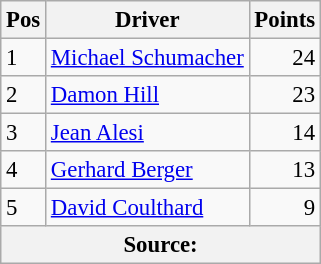<table class="wikitable" style="font-size: 95%;">
<tr>
<th>Pos</th>
<th>Driver</th>
<th>Points</th>
</tr>
<tr>
<td>1</td>
<td> <a href='#'>Michael Schumacher</a></td>
<td align="right">24</td>
</tr>
<tr>
<td>2</td>
<td> <a href='#'>Damon Hill</a></td>
<td align="right">23</td>
</tr>
<tr>
<td>3</td>
<td> <a href='#'>Jean Alesi</a></td>
<td align="right">14</td>
</tr>
<tr>
<td>4</td>
<td> <a href='#'>Gerhard Berger</a></td>
<td align="right">13</td>
</tr>
<tr>
<td>5</td>
<td> <a href='#'>David Coulthard</a></td>
<td align="right">9</td>
</tr>
<tr>
<th colspan=4>Source: </th>
</tr>
</table>
